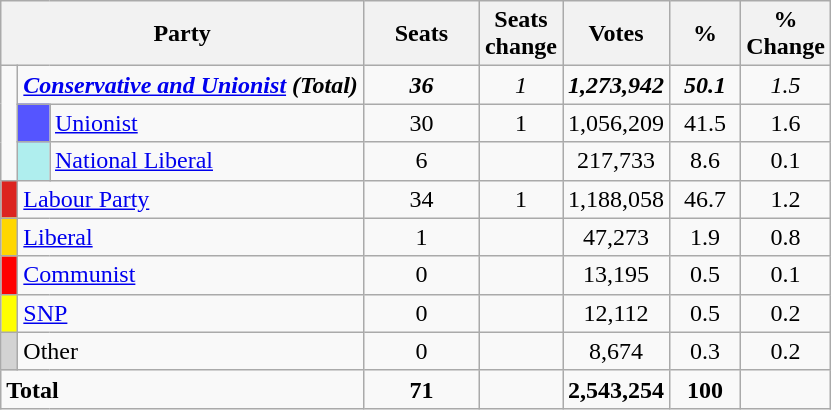<table class="wikitable sortable">
<tr>
<th style="width:200px" colspan=3>Party</th>
<th style="width:70px;">Seats</th>
<th style="width:40px;">Seats change</th>
<th style="width:40px;">Votes</th>
<th style="width:40px;">%</th>
<th style="width:40px;">% Change</th>
</tr>
<tr>
<td rowspan= 3> </td>
<td colspan=2><strong><em><a href='#'>Conservative and Unionist</a> (Total)</em></strong></td>
<td align=center><strong><em>36</em></strong></td>
<td align=center><em>1</em></td>
<td align=center><strong><em>1,273,942</em></strong></td>
<td align=center><strong><em>50.1</em></strong></td>
<td align=center><em>1.5</em></td>
</tr>
<tr>
<td style="background-color:#5555FF"> </td>
<td><a href='#'>Unionist</a></td>
<td align="center">30</td>
<td align="center"> 1</td>
<td align="center">1,056,209</td>
<td align="center">41.5</td>
<td align="center"> 1.6</td>
</tr>
<tr>
<td style="background-color:#AFEEEE"> </td>
<td><a href='#'>National Liberal</a></td>
<td align="center">6</td>
<td align="center"></td>
<td align="center">217,733</td>
<td align="center">8.6</td>
<td align="center"> 0.1</td>
</tr>
<tr>
<td style="background-color:#DC241f"> </td>
<td colspan=2><a href='#'>Labour Party</a></td>
<td align=center>34</td>
<td align=center> 1</td>
<td align=center>1,188,058</td>
<td align=center>46.7</td>
<td align=center> 1.2</td>
</tr>
<tr>
<td style="background-color:#FFD700"> </td>
<td colspan=2><a href='#'>Liberal</a></td>
<td align=center>1</td>
<td align=center></td>
<td align=center>47,273</td>
<td align=center>1.9</td>
<td align=center>0.8</td>
</tr>
<tr>
<td style="background-color:#FF0000"> </td>
<td colspan=2><a href='#'>Communist</a></td>
<td align=center>0</td>
<td align=center></td>
<td align=center>13,195</td>
<td align=center>0.5</td>
<td align=center> 0.1</td>
</tr>
<tr>
<td style="background-color:#FFFF00"> </td>
<td colspan=2><a href='#'>SNP</a></td>
<td align=center>0</td>
<td align=center></td>
<td align=center>12,112</td>
<td align=center>0.5</td>
<td align=center> 0.2</td>
</tr>
<tr>
<td style="background-color:#D3D3D3"> </td>
<td colspan=2>Other</td>
<td align=center>0</td>
<td align=center></td>
<td align=center>8,674</td>
<td align=center>0.3</td>
<td align=center> 0.2</td>
</tr>
<tr>
<td colspan=3><strong>Total</strong></td>
<td align=center><strong>71</strong></td>
<td align=center></td>
<td align=center><strong>2,543,254</strong></td>
<td align=center><strong>100</strong></td>
<td align=center></td>
</tr>
</table>
